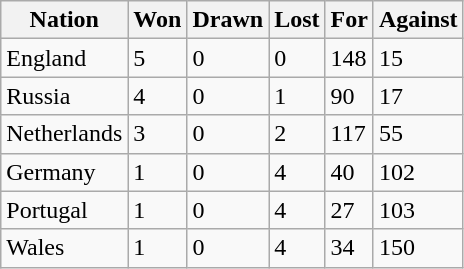<table class="wikitable">
<tr>
<th>Nation</th>
<th>Won</th>
<th>Drawn</th>
<th>Lost</th>
<th>For</th>
<th>Against</th>
</tr>
<tr>
<td>England</td>
<td>5</td>
<td>0</td>
<td>0</td>
<td>148</td>
<td>15</td>
</tr>
<tr>
<td>Russia</td>
<td>4</td>
<td>0</td>
<td>1</td>
<td>90</td>
<td>17</td>
</tr>
<tr>
<td>Netherlands</td>
<td>3</td>
<td>0</td>
<td>2</td>
<td>117</td>
<td>55</td>
</tr>
<tr>
<td>Germany</td>
<td>1</td>
<td>0</td>
<td>4</td>
<td>40</td>
<td>102</td>
</tr>
<tr>
<td>Portugal</td>
<td>1</td>
<td>0</td>
<td>4</td>
<td>27</td>
<td>103</td>
</tr>
<tr>
<td>Wales</td>
<td>1</td>
<td>0</td>
<td>4</td>
<td>34</td>
<td>150</td>
</tr>
</table>
